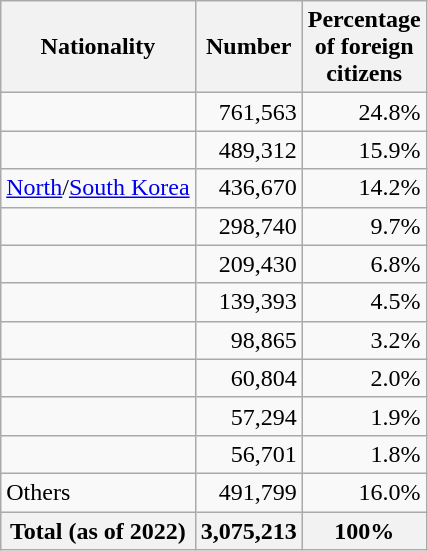<table class=wikitable>
<tr>
<th rowspan="1">Nationality</th>
<th>Number</th>
<th>Percentage<br>of foreign<br>citizens</th>
</tr>
<tr>
<td></td>
<td align=right>761,563</td>
<td align="right">24.8%</td>
</tr>
<tr>
<td></td>
<td align="right">489,312</td>
<td align="right">15.9%</td>
</tr>
<tr>
<td> <a href='#'>North</a>/<a href='#'>South Korea</a></td>
<td align="right">436,670</td>
<td align="right">14.2%</td>
</tr>
<tr>
<td></td>
<td align=right>298,740</td>
<td align="right">9.7%</td>
</tr>
<tr>
<td></td>
<td align=right>209,430</td>
<td align="right">6.8%</td>
</tr>
<tr>
<td></td>
<td align=right>139,393</td>
<td align="right">4.5%</td>
</tr>
<tr>
<td></td>
<td align="right">98,865</td>
<td align="right">3.2%</td>
</tr>
<tr>
<td></td>
<td align=right>60,804</td>
<td align="right">2.0%</td>
</tr>
<tr>
<td></td>
<td align="right">57,294</td>
<td align="right">1.9%</td>
</tr>
<tr>
<td></td>
<td align=right>56,701</td>
<td align="right">1.8%</td>
</tr>
<tr>
<td>Others</td>
<td align="right">491,799</td>
<td align="right">16.0%</td>
</tr>
<tr>
<th>Total (as of 2022)</th>
<th align="right">3,075,213</th>
<th align="right">100%</th>
</tr>
</table>
